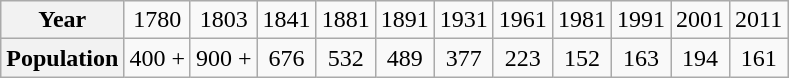<table class="wikitable" style="text-align:center;">
<tr>
<th>Year</th>
<td>1780</td>
<td>1803</td>
<td>1841</td>
<td>1881</td>
<td>1891</td>
<td>1931</td>
<td>1961</td>
<td>1981</td>
<td>1991</td>
<td>2001</td>
<td>2011</td>
</tr>
<tr>
<th>Population</th>
<td>400 +</td>
<td>900 +</td>
<td>676</td>
<td>532</td>
<td>489</td>
<td>377</td>
<td>223</td>
<td>152</td>
<td>163</td>
<td>194</td>
<td>161</td>
</tr>
</table>
